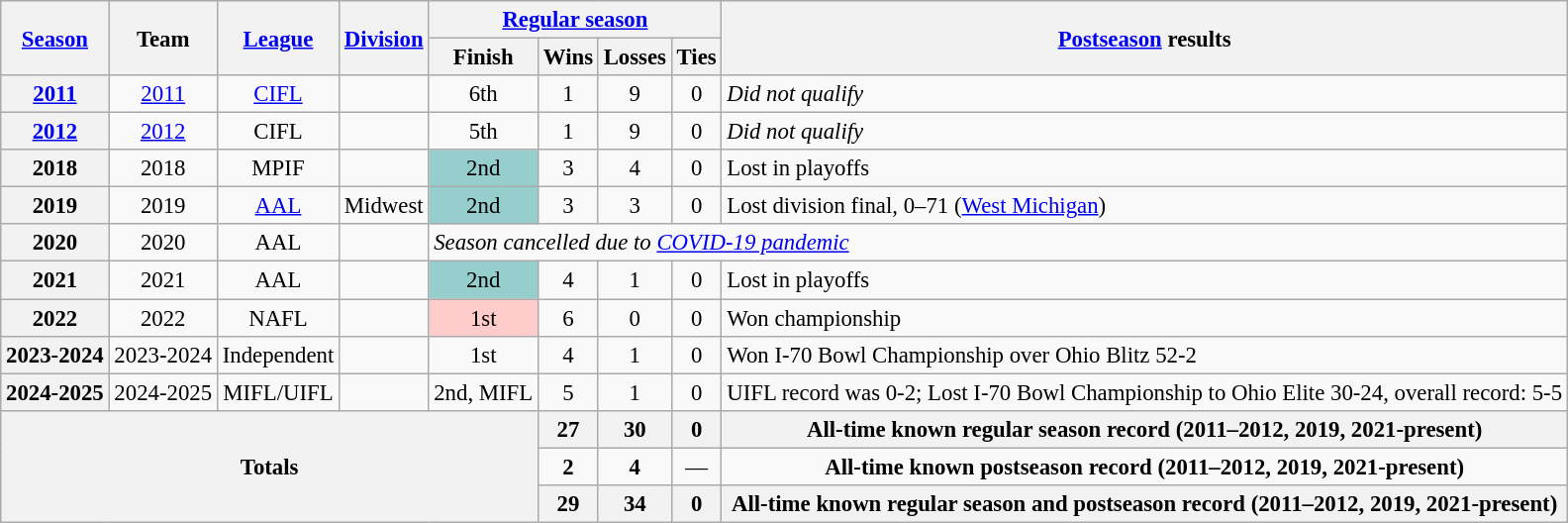<table class="wikitable" style="font-size: 95%; text-align:center">
<tr>
<th rowspan="2"><a href='#'>Season</a></th>
<th rowspan="2">Team</th>
<th rowspan="2"><a href='#'>League</a></th>
<th rowspan="2"><a href='#'>Division</a></th>
<th colspan="4"><a href='#'>Regular season</a></th>
<th rowspan="2"><a href='#'>Postseason</a> results</th>
</tr>
<tr>
<th>Finish</th>
<th>Wins</th>
<th>Losses</th>
<th>Ties</th>
</tr>
<tr>
<th><a href='#'>2011</a></th>
<td><a href='#'>2011</a></td>
<td><a href='#'>CIFL</a></td>
<td></td>
<td>6th</td>
<td>1</td>
<td>9</td>
<td>0</td>
<td align=left><em>Did not qualify</em></td>
</tr>
<tr>
<th><a href='#'>2012</a></th>
<td><a href='#'>2012</a></td>
<td>CIFL</td>
<td></td>
<td>5th</td>
<td>1</td>
<td>9</td>
<td>0</td>
<td align=left><em>Did not qualify</em></td>
</tr>
<tr>
<th>2018</th>
<td>2018</td>
<td>MPIF</td>
<td></td>
<td bgcolor=#96cdcd>2nd</td>
<td>3</td>
<td>4</td>
<td>0</td>
<td align=left>Lost in playoffs</td>
</tr>
<tr>
<th>2019</th>
<td>2019</td>
<td><a href='#'>AAL</a></td>
<td>Midwest</td>
<td bgcolor=#96cdcd>2nd</td>
<td>3</td>
<td>3</td>
<td>0</td>
<td align=left>Lost division final, 0–71 (<a href='#'>West Michigan</a>)</td>
</tr>
<tr>
<th>2020</th>
<td>2020</td>
<td>AAL</td>
<td></td>
<td colspan=5; align=left><em>Season cancelled due to <a href='#'>COVID-19 pandemic</a></em></td>
</tr>
<tr>
<th>2021</th>
<td>2021</td>
<td>AAL</td>
<td></td>
<td bgcolor=#96cdcd>2nd</td>
<td>4</td>
<td>1</td>
<td>0</td>
<td align=left>Lost in playoffs</td>
</tr>
<tr>
<th>2022</th>
<td>2022</td>
<td>NAFL</td>
<td></td>
<td bgcolor=#fcc>1st</td>
<td>6</td>
<td>0</td>
<td>0</td>
<td align=left>Won championship</td>
</tr>
<tr>
<th>2023-2024</th>
<td>2023-2024</td>
<td>Independent</td>
<td></td>
<td>1st</td>
<td>4</td>
<td>1</td>
<td>0</td>
<td align=left>Won I-70 Bowl Championship over Ohio Blitz 52-2</td>
</tr>
<tr>
<th>2024-2025</th>
<td>2024-2025</td>
<td>MIFL/UIFL</td>
<td></td>
<td>2nd, MIFL</td>
<td>5</td>
<td>1</td>
<td>0</td>
<td align=left>UIFL record was 0-2; Lost I-70 Bowl Championship to Ohio Elite 30-24, overall record: 5-5</td>
</tr>
<tr>
<th rowspan="3" colspan="5">Totals</th>
<th>27</th>
<th>30</th>
<th>0</th>
<th>All-time known regular season record (2011–2012, 2019, 2021-present)</th>
</tr>
<tr>
<td><strong>2</strong></td>
<td><strong>4</strong></td>
<td>—</td>
<td><strong>All-time known postseason record (2011–2012, 2019, 2021-present)</strong></td>
</tr>
<tr>
<th>29</th>
<th>34</th>
<th>0</th>
<th>All-time known regular season and postseason record (2011–2012, 2019, 2021-present)</th>
</tr>
</table>
